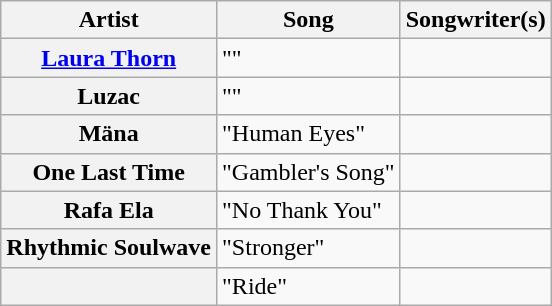<table class="sortable wikitable plainrowheaders" style="margin: 1em auto 1em auto; text-align:left">
<tr>
<th scope="col">Artist</th>
<th scope="col">Song</th>
<th scope="col" class="unsortable">Songwriter(s)</th>
</tr>
<tr>
<th scope="row"><a href='#'>Laura Thorn</a></th>
<td>""</td>
<td></td>
</tr>
<tr>
<th scope="row">Luzac</th>
<td>""</td>
<td></td>
</tr>
<tr>
<th scope="row">Mäna</th>
<td>"Human Eyes"</td>
<td></td>
</tr>
<tr>
<th scope="row">One Last Time</th>
<td>"Gambler's Song"</td>
<td></td>
</tr>
<tr>
<th scope="row">Rafa Ela</th>
<td>"No Thank You"</td>
<td></td>
</tr>
<tr>
<th scope="row">Rhythmic Soulwave</th>
<td>"Stronger"</td>
<td></td>
</tr>
<tr>
<th scope="row"></th>
<td>"Ride"</td>
<td></td>
</tr>
</table>
